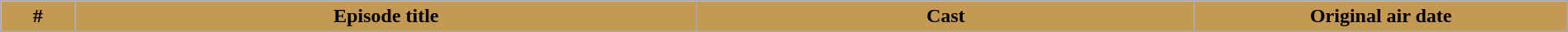<table class="wikitable plainrowheaders" style="margin: auto; width: 100%">
<tr>
<th style="background:#C39953;" width="3%;">#</th>
<th style="background:#C39953;" width="25%;">Episode title</th>
<th style="background:#C39953;" width="20%;">Cast</th>
<th style="background:#C39953;" width="15%;">Original air date</th>
</tr>
<tr>
</tr>
</table>
